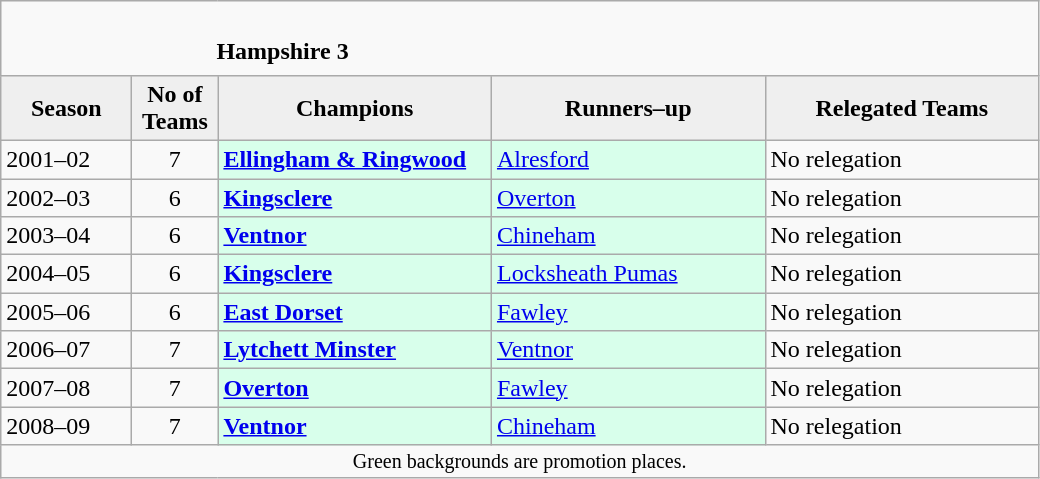<table class="wikitable" style="text-align: left;">
<tr>
<td colspan="11" cellpadding="0" cellspacing="0"><br><table border="0" style="width:100%;" cellpadding="0" cellspacing="0">
<tr>
<td style="width:20%; border:0;"></td>
<td style="border:0;"><strong>Hampshire 3</strong></td>
<td style="width:20%; border:0;"></td>
</tr>
</table>
</td>
</tr>
<tr>
<th style="background:#efefef; width:80px;">Season</th>
<th style="background:#efefef; width:50px;">No of Teams</th>
<th style="background:#efefef; width:175px;">Champions</th>
<th style="background:#efefef; width:175px;">Runners–up</th>
<th style="background:#efefef; width:175px;">Relegated Teams</th>
</tr>
<tr align=left>
<td>2001–02</td>
<td style="text-align: center;">7</td>
<td style="background:#d8ffeb;"><strong><a href='#'>Ellingham & Ringwood</a></strong></td>
<td style="background:#d8ffeb;"><a href='#'>Alresford</a></td>
<td>No relegation</td>
</tr>
<tr>
<td>2002–03</td>
<td style="text-align: center;">6</td>
<td style="background:#d8ffeb;"><strong><a href='#'>Kingsclere</a></strong></td>
<td style="background:#d8ffeb;"><a href='#'>Overton</a></td>
<td>No relegation</td>
</tr>
<tr>
<td>2003–04</td>
<td style="text-align: center;">6</td>
<td style="background:#d8ffeb;"><strong><a href='#'>Ventnor</a></strong></td>
<td style="background:#d8ffeb;"><a href='#'>Chineham</a></td>
<td>No relegation</td>
</tr>
<tr>
<td>2004–05</td>
<td style="text-align: center;">6</td>
<td style="background:#d8ffeb;"><strong><a href='#'>Kingsclere</a></strong></td>
<td style="background:#d8ffeb;"><a href='#'>Locksheath Pumas</a></td>
<td>No relegation</td>
</tr>
<tr>
<td>2005–06</td>
<td style="text-align: center;">6</td>
<td style="background:#d8ffeb;"><strong><a href='#'>East Dorset</a></strong></td>
<td style="background:#d8ffeb;"><a href='#'>Fawley</a></td>
<td>No relegation</td>
</tr>
<tr>
<td>2006–07</td>
<td style="text-align: center;">7</td>
<td style="background:#d8ffeb;"><strong><a href='#'>Lytchett Minster</a></strong></td>
<td style="background:#d8ffeb;"><a href='#'>Ventnor</a></td>
<td>No relegation</td>
</tr>
<tr>
<td>2007–08</td>
<td style="text-align: center;">7</td>
<td style="background:#d8ffeb;"><strong><a href='#'>Overton</a></strong></td>
<td style="background:#d8ffeb;"><a href='#'>Fawley</a></td>
<td>No relegation</td>
</tr>
<tr>
<td>2008–09</td>
<td style="text-align: center;">7</td>
<td style="background:#d8ffeb;"><strong><a href='#'>Ventnor</a></strong></td>
<td style="background:#d8ffeb;"><a href='#'>Chineham</a></td>
<td>No relegation</td>
</tr>
<tr>
<td colspan="15"  style="border:0; font-size:smaller; text-align:center;">Green backgrounds are promotion places.</td>
</tr>
</table>
